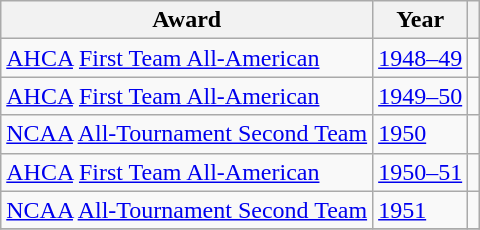<table class="wikitable">
<tr>
<th>Award</th>
<th>Year</th>
<th></th>
</tr>
<tr>
<td><a href='#'>AHCA</a> <a href='#'>First Team All-American</a></td>
<td><a href='#'>1948–49</a></td>
<td></td>
</tr>
<tr>
<td><a href='#'>AHCA</a> <a href='#'>First Team All-American</a></td>
<td><a href='#'>1949–50</a></td>
<td></td>
</tr>
<tr>
<td><a href='#'>NCAA</a> <a href='#'>All-Tournament Second Team</a></td>
<td><a href='#'>1950</a></td>
<td></td>
</tr>
<tr>
<td><a href='#'>AHCA</a> <a href='#'>First Team All-American</a></td>
<td><a href='#'>1950–51</a></td>
<td></td>
</tr>
<tr>
<td><a href='#'>NCAA</a> <a href='#'>All-Tournament Second Team</a></td>
<td><a href='#'>1951</a></td>
<td></td>
</tr>
<tr>
</tr>
</table>
